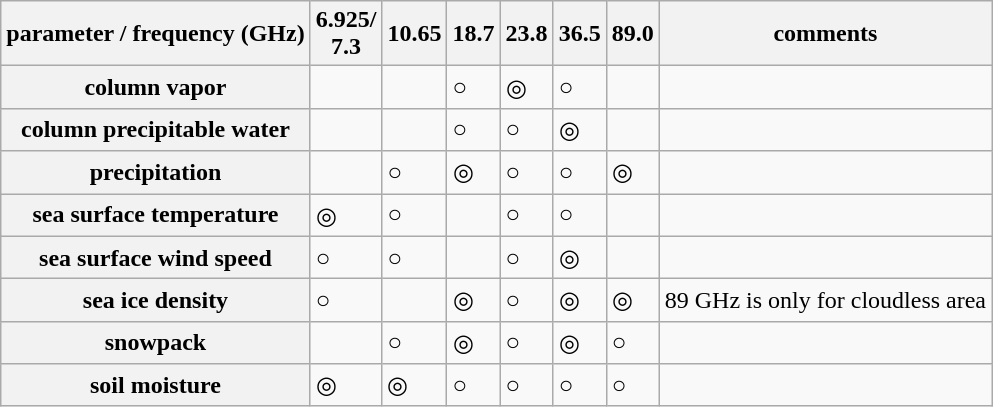<table class="wikitable">
<tr>
<th>parameter / frequency (GHz)</th>
<th>6.925/<br>7.3</th>
<th>10.65</th>
<th>18.7</th>
<th>23.8</th>
<th>36.5</th>
<th>89.0</th>
<th>comments</th>
</tr>
<tr>
<th>column vapor</th>
<td>　</td>
<td>　</td>
<td>○</td>
<td>◎</td>
<td>○</td>
<td>　</td>
<td>　</td>
</tr>
<tr>
<th>column precipitable water</th>
<td>　</td>
<td>　</td>
<td>○</td>
<td>○</td>
<td>◎</td>
<td>　</td>
<td>　</td>
</tr>
<tr>
<th>precipitation</th>
<td>　</td>
<td>○</td>
<td>◎</td>
<td>○</td>
<td>○</td>
<td>◎</td>
<td>　</td>
</tr>
<tr>
<th>sea surface temperature</th>
<td>◎</td>
<td>○</td>
<td>　</td>
<td>○</td>
<td>○</td>
<td>　</td>
<td>　</td>
</tr>
<tr>
<th>sea surface wind speed</th>
<td>○</td>
<td>○</td>
<td>　</td>
<td>○</td>
<td>◎</td>
<td>　</td>
<td>　</td>
</tr>
<tr>
<th>sea ice density</th>
<td>○</td>
<td>　</td>
<td>◎</td>
<td>○</td>
<td>◎</td>
<td>◎</td>
<td>89 GHz is only for cloudless area</td>
</tr>
<tr>
<th>snowpack</th>
<td>　</td>
<td>○</td>
<td>◎</td>
<td>○</td>
<td>◎</td>
<td>○</td>
<td>　</td>
</tr>
<tr>
<th>soil moisture</th>
<td>◎</td>
<td>◎</td>
<td>○</td>
<td>○</td>
<td>○</td>
<td>○</td>
<td>　</td>
</tr>
</table>
